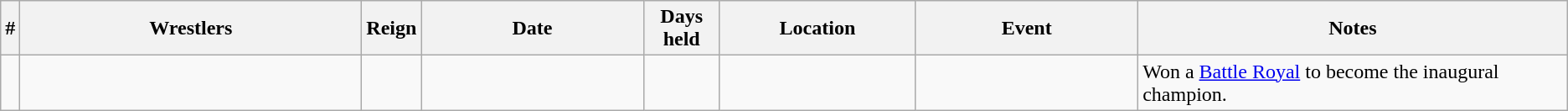<table class="wikitable sortable">
<tr>
<th style="width:0;">#</th>
<th style="width:23%;">Wrestlers</th>
<th style="width:0;">Reign</th>
<th style="width:15%;">Date</th>
<th style="width:5%;">Days<br>held</th>
<th style="width:13%;">Location</th>
<th style="width:15%;">Event</th>
<th style="width:40%;" class="unsortable">Notes</th>
</tr>
<tr>
<td></td>
<td></td>
<td></td>
<td></td>
<td></td>
<td></td>
<td></td>
<td align=left>Won a <a href='#'>Battle Royal</a> to become the inaugural champion.</td>
</tr>
</table>
